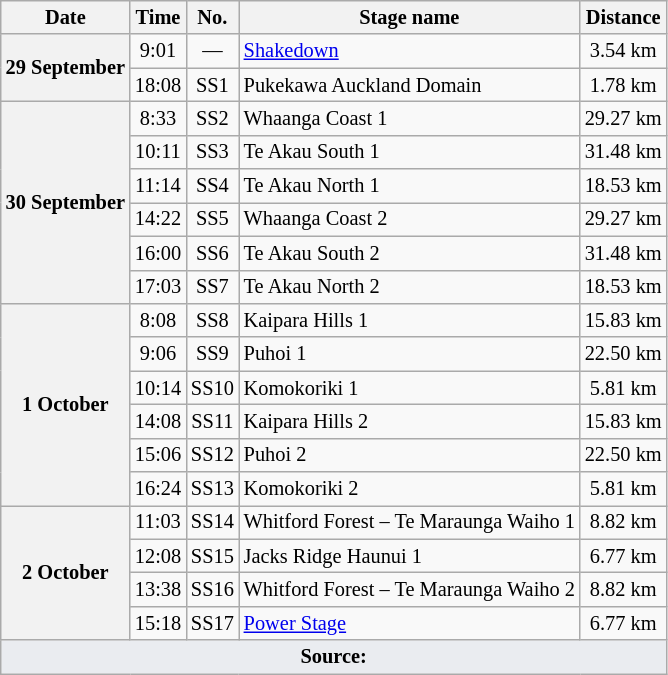<table class="wikitable" style="font-size: 85%;">
<tr>
<th>Date</th>
<th>Time</th>
<th>No.</th>
<th>Stage name</th>
<th>Distance</th>
</tr>
<tr>
<th rowspan="2">29 September</th>
<td align="center">9:01</td>
<td align="center">—</td>
<td><a href='#'>Shakedown</a></td>
<td align="center">3.54 km</td>
</tr>
<tr>
<td align="center">18:08</td>
<td align="center">SS1</td>
<td>Pukekawa Auckland Domain</td>
<td align="center">1.78 km</td>
</tr>
<tr>
<th rowspan="6">30 September</th>
<td align="center">8:33</td>
<td align="center">SS2</td>
<td>Whaanga Coast 1</td>
<td align="center">29.27 km</td>
</tr>
<tr>
<td align="center">10:11</td>
<td align="center">SS3</td>
<td>Te Akau South 1</td>
<td align="center">31.48 km</td>
</tr>
<tr>
<td align="center">11:14</td>
<td align="center">SS4</td>
<td>Te Akau North 1</td>
<td align="center">18.53 km</td>
</tr>
<tr>
<td align="center">14:22</td>
<td align="center">SS5</td>
<td>Whaanga Coast 2</td>
<td align="center">29.27 km</td>
</tr>
<tr>
<td align="center">16:00</td>
<td align="center">SS6</td>
<td>Te Akau South 2</td>
<td align="center">31.48 km</td>
</tr>
<tr>
<td align="center">17:03</td>
<td align="center">SS7</td>
<td>Te Akau North 2</td>
<td align="center">18.53 km</td>
</tr>
<tr>
<th rowspan="6">1 October</th>
<td align="center">8:08</td>
<td align="center">SS8</td>
<td>Kaipara Hills 1</td>
<td align="center">15.83 km</td>
</tr>
<tr>
<td align="center">9:06</td>
<td align="center">SS9</td>
<td>Puhoi 1</td>
<td align="center">22.50 km</td>
</tr>
<tr>
<td align="center">10:14</td>
<td align="center">SS10</td>
<td>Komokoriki 1</td>
<td align="center">5.81 km</td>
</tr>
<tr>
<td align="center">14:08</td>
<td align="center">SS11</td>
<td>Kaipara Hills 2</td>
<td align="center">15.83 km</td>
</tr>
<tr>
<td align="center">15:06</td>
<td align="center">SS12</td>
<td>Puhoi 2</td>
<td align="center">22.50 km</td>
</tr>
<tr>
<td align="center">16:24</td>
<td align="center">SS13</td>
<td>Komokoriki 2</td>
<td align="center">5.81 km</td>
</tr>
<tr>
<th rowspan="4">2 October</th>
<td align="center">11:03</td>
<td align="center">SS14</td>
<td>Whitford Forest – Te Maraunga Waiho 1</td>
<td align="center">8.82 km</td>
</tr>
<tr>
<td align="center">12:08</td>
<td align="center">SS15</td>
<td>Jacks Ridge Haunui 1</td>
<td align="center">6.77 km</td>
</tr>
<tr>
<td align="center">13:38</td>
<td align="center">SS16</td>
<td>Whitford Forest – Te Maraunga Waiho 2</td>
<td align="center">8.82 km</td>
</tr>
<tr>
<td align="center">15:18</td>
<td align="center">SS17</td>
<td><a href='#'>Power Stage</a></td>
<td align="center">6.77 km</td>
</tr>
<tr>
<td colspan="5" style="background-color:#EAECF0;text-align:center"><strong>Source:</strong></td>
</tr>
</table>
